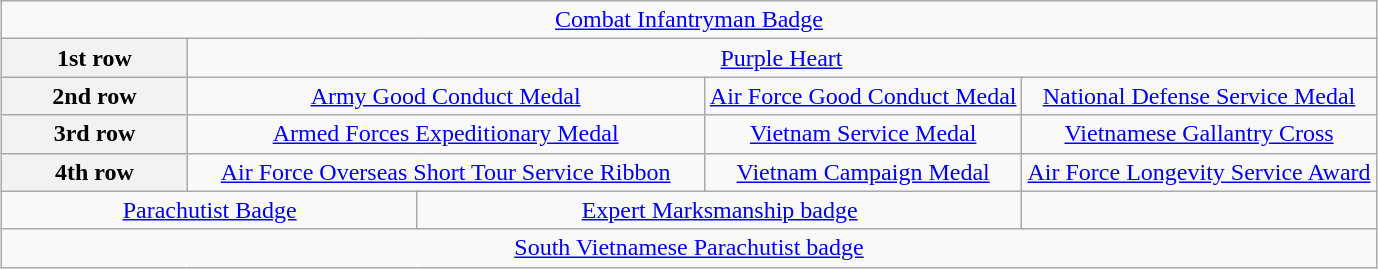<table class="wikitable" style="margin:1em auto; text-align:center;">
<tr>
<td colspan="12"><a href='#'>Combat Infantryman Badge</a></td>
</tr>
<tr>
<th>1st row</th>
<td colspan="12"><a href='#'>Purple Heart</a></td>
</tr>
<tr>
<th>2nd row</th>
<td colspan="4"><a href='#'>Army Good Conduct Medal</a> <br></td>
<td colspan="4"><a href='#'>Air Force Good Conduct Medal</a></td>
<td colspan="4"><a href='#'>National Defense Service Medal</a></td>
</tr>
<tr>
<th>3rd row</th>
<td colspan="4"><a href='#'>Armed Forces Expeditionary Medal</a></td>
<td colspan="4"><a href='#'>Vietnam Service Medal</a> <br></td>
<td colspan="4"><a href='#'>Vietnamese Gallantry Cross</a> <br></td>
</tr>
<tr>
<th>4th row</th>
<td colspan="4"><a href='#'>Air Force Overseas Short Tour Service Ribbon</a></td>
<td colspan="4"><a href='#'>Vietnam Campaign Medal</a></td>
<td colspan="4"><a href='#'>Air Force Longevity Service Award</a></td>
</tr>
<tr>
<td colspan="4"><a href='#'>Parachutist Badge</a></td>
<td colspan="4"><a href='#'>Expert Marksmanship badge</a> <br></td>
</tr>
<tr>
<td colspan="12"><a href='#'>South Vietnamese Parachutist badge</a></td>
</tr>
</table>
